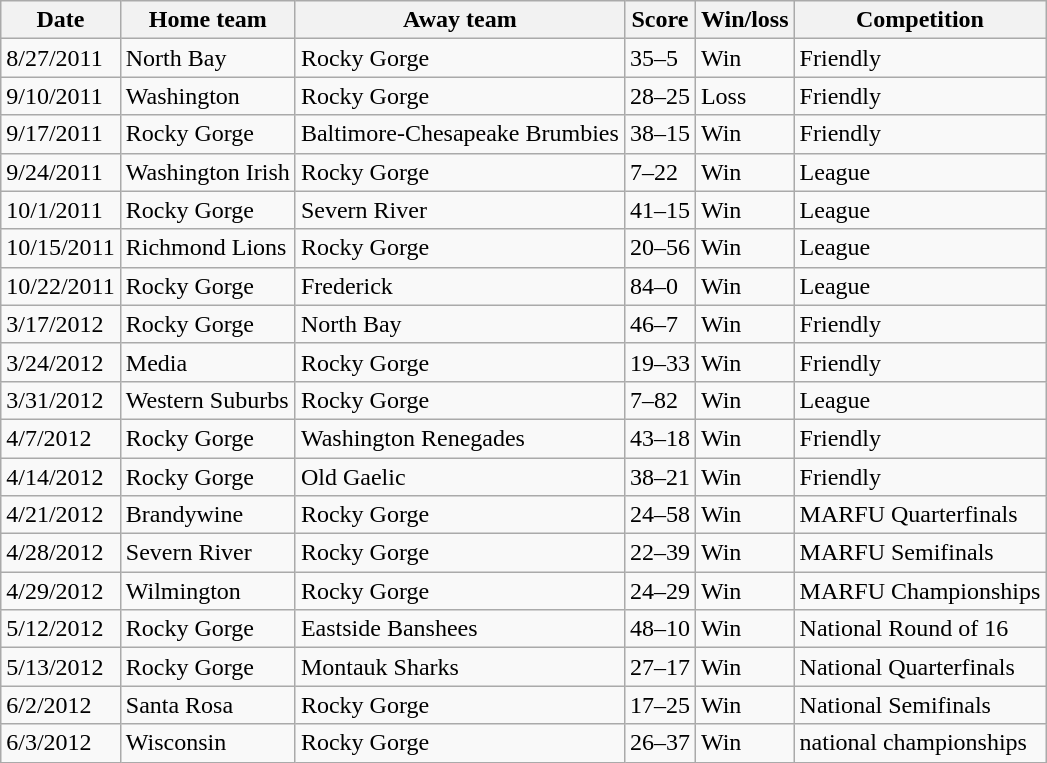<table class="wikitable">
<tr>
<th>Date</th>
<th>Home team</th>
<th>Away team</th>
<th>Score</th>
<th>Win/loss</th>
<th>Competition</th>
</tr>
<tr>
<td>8/27/2011</td>
<td>North Bay</td>
<td>Rocky Gorge</td>
<td>35–5</td>
<td>Win</td>
<td>Friendly</td>
</tr>
<tr>
<td>9/10/2011</td>
<td>Washington</td>
<td>Rocky Gorge</td>
<td>28–25</td>
<td>Loss</td>
<td>Friendly</td>
</tr>
<tr>
<td>9/17/2011</td>
<td>Rocky Gorge</td>
<td>Baltimore-Chesapeake Brumbies</td>
<td>38–15</td>
<td>Win</td>
<td>Friendly</td>
</tr>
<tr>
<td>9/24/2011</td>
<td>Washington Irish</td>
<td>Rocky Gorge</td>
<td>7–22</td>
<td>Win</td>
<td>League</td>
</tr>
<tr>
<td>10/1/2011</td>
<td>Rocky Gorge</td>
<td>Severn River</td>
<td>41–15</td>
<td>Win</td>
<td>League</td>
</tr>
<tr>
<td>10/15/2011</td>
<td>Richmond Lions</td>
<td>Rocky Gorge</td>
<td>20–56</td>
<td>Win</td>
<td>League</td>
</tr>
<tr>
<td>10/22/2011</td>
<td>Rocky Gorge</td>
<td>Frederick</td>
<td>84–0</td>
<td>Win</td>
<td>League</td>
</tr>
<tr>
<td>3/17/2012</td>
<td>Rocky Gorge</td>
<td>North Bay</td>
<td>46–7</td>
<td>Win</td>
<td>Friendly</td>
</tr>
<tr>
<td>3/24/2012</td>
<td>Media</td>
<td>Rocky Gorge</td>
<td>19–33</td>
<td>Win</td>
<td>Friendly</td>
</tr>
<tr>
<td>3/31/2012</td>
<td>Western Suburbs</td>
<td>Rocky Gorge</td>
<td>7–82</td>
<td>Win</td>
<td>League</td>
</tr>
<tr>
<td>4/7/2012</td>
<td>Rocky Gorge</td>
<td>Washington Renegades</td>
<td>43–18</td>
<td>Win</td>
<td>Friendly</td>
</tr>
<tr>
<td>4/14/2012</td>
<td>Rocky Gorge</td>
<td>Old Gaelic</td>
<td>38–21</td>
<td>Win</td>
<td>Friendly</td>
</tr>
<tr>
<td>4/21/2012</td>
<td>Brandywine</td>
<td>Rocky Gorge</td>
<td>24–58</td>
<td>Win</td>
<td>MARFU Quarterfinals</td>
</tr>
<tr>
<td>4/28/2012</td>
<td>Severn River</td>
<td>Rocky Gorge</td>
<td>22–39</td>
<td>Win</td>
<td>MARFU Semifinals</td>
</tr>
<tr>
<td>4/29/2012</td>
<td>Wilmington</td>
<td>Rocky Gorge</td>
<td>24–29</td>
<td>Win</td>
<td>MARFU Championships</td>
</tr>
<tr>
<td>5/12/2012</td>
<td>Rocky Gorge</td>
<td>Eastside Banshees</td>
<td>48–10</td>
<td>Win</td>
<td>National Round of 16</td>
</tr>
<tr>
<td>5/13/2012</td>
<td>Rocky Gorge</td>
<td>Montauk Sharks</td>
<td>27–17</td>
<td>Win</td>
<td>National Quarterfinals</td>
</tr>
<tr>
<td>6/2/2012</td>
<td>Santa Rosa</td>
<td>Rocky Gorge</td>
<td>17–25</td>
<td>Win</td>
<td>National Semifinals</td>
</tr>
<tr>
<td>6/3/2012</td>
<td>Wisconsin</td>
<td>Rocky Gorge</td>
<td>26–37</td>
<td>Win</td>
<td>national championships</td>
</tr>
</table>
